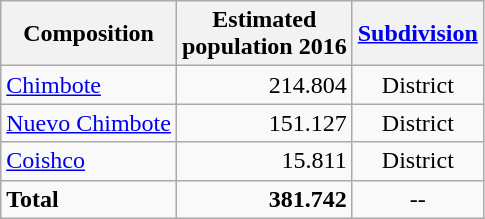<table class="wikitable">
<tr>
<th>Composition</th>
<th>Estimated <br>population 2016</th>
<th><a href='#'>Subdivision</a></th>
</tr>
<tr>
<td><a href='#'>Chimbote</a></td>
<td align=right>214.804</td>
<td align=center>District</td>
</tr>
<tr>
<td><a href='#'>Nuevo Chimbote</a></td>
<td align=right>151.127</td>
<td align=center>District</td>
</tr>
<tr>
<td><a href='#'>Coishco</a></td>
<td align=right>15.811</td>
<td align=center>District</td>
</tr>
<tr>
<td><strong>Total</strong></td>
<td align=right><strong>381.742</strong></td>
<td align=center>--</td>
</tr>
</table>
